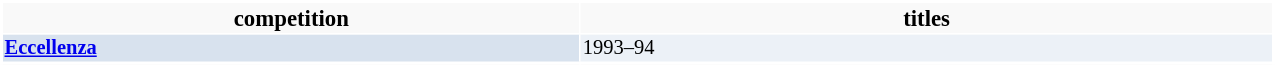<table style="background: #f9f9f9; border: 2px #aaa solid; border-collapse: collapse; border-color: white; color:black; font-size: 95%;" width="850" cellspacing="0" border="1">
<tr>
<th width="250">competition</th>
<th width="300">titles</th>
</tr>
<tr style="font-size: 90%;">
<td bgcolor="#d8e2ee"><strong><a href='#'>Eccellenza</a></strong></td>
<td bgcolor="#ecf1f7">1993–94</td>
</tr>
</table>
